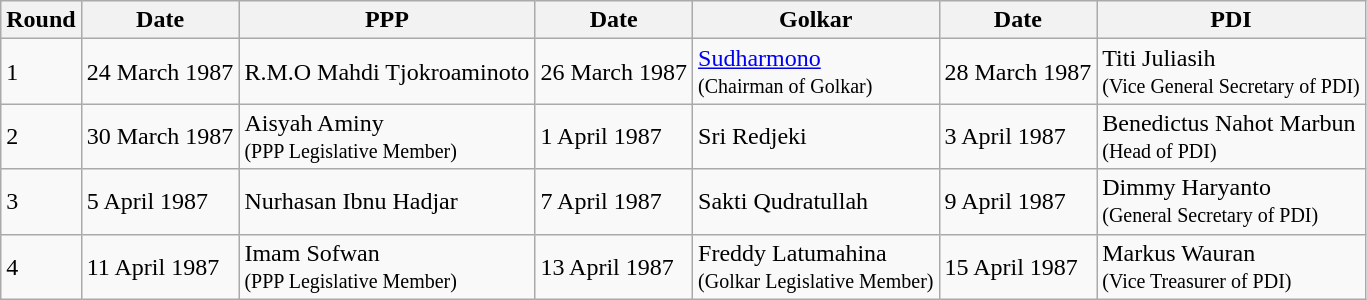<table class="wikitable">
<tr>
<th>Round</th>
<th>Date</th>
<th>PPP</th>
<th>Date</th>
<th>Golkar</th>
<th>Date</th>
<th>PDI</th>
</tr>
<tr>
<td>1</td>
<td>24 March 1987</td>
<td>R.M.O Mahdi Tjokroaminoto</td>
<td>26 March 1987</td>
<td><a href='#'>Sudharmono</a><br><small>(Chairman of Golkar)</small></td>
<td>28 March 1987</td>
<td>Titi Juliasih<br><small>(Vice General Secretary of PDI)</small></td>
</tr>
<tr>
<td>2</td>
<td>30 March 1987</td>
<td>Aisyah Aminy<br><small>(PPP Legislative Member)</small></td>
<td>1 April 1987</td>
<td>Sri Redjeki</td>
<td>3 April 1987</td>
<td>Benedictus Nahot Marbun<br><small>(Head of PDI)</small></td>
</tr>
<tr>
<td>3</td>
<td>5 April 1987</td>
<td>Nurhasan Ibnu Hadjar</td>
<td>7 April 1987</td>
<td>Sakti Qudratullah</td>
<td>9 April 1987</td>
<td>Dimmy Haryanto<br><small>(General Secretary of PDI)</small></td>
</tr>
<tr>
<td>4</td>
<td>11 April 1987</td>
<td>Imam Sofwan<br><small>(PPP Legislative Member)</small></td>
<td>13 April 1987</td>
<td>Freddy Latumahina<br><small>(Golkar Legislative Member)</small></td>
<td>15 April 1987</td>
<td>Markus Wauran<br><small>(Vice Treasurer of PDI)</small></td>
</tr>
</table>
